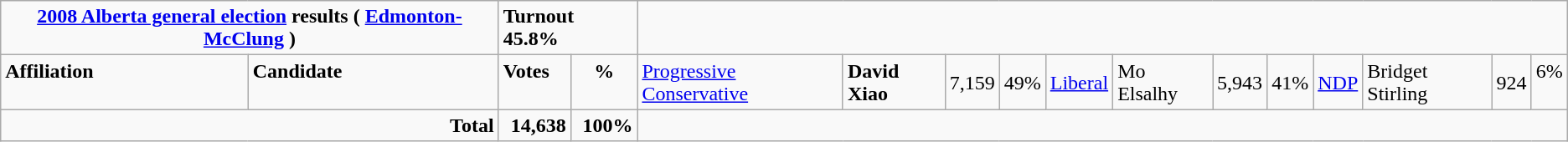<table class="wikitable">
<tr>
<td colspan="3" align=center><strong><a href='#'>2008 Alberta general election</a> results ( <a href='#'>Edmonton-McClung</a> )</strong></td>
<td colspan="2"><span><strong>Turnout 45.8%</strong></span></td>
</tr>
<tr>
<td colspan="2" rowspan="1" align="left" valign="top"><strong>Affiliation</strong></td>
<td valign="top"><strong>Candidate</strong></td>
<td valign="top"><strong>Votes</strong></td>
<td valign="top" align="center"><strong>%</strong><br></td>
<td><a href='#'>Progressive Conservative</a></td>
<td><strong>David Xiao</strong></td>
<td align="right">7,159</td>
<td align="right">49%<br></td>
<td><a href='#'>Liberal</a></td>
<td>Mo Elsalhy</td>
<td align="right">5,943</td>
<td align="right">41%<br></td>
<td><a href='#'>NDP</a></td>
<td>Bridget Stirling</td>
<td align="right">924</td>
<td align="right">6%<br><br></td>
</tr>
<tr>
<td colspan="3" align ="right"><strong>Total</strong></td>
<td align="right"><strong>14,638</strong></td>
<td align="right"><strong>100%</strong></td>
</tr>
</table>
